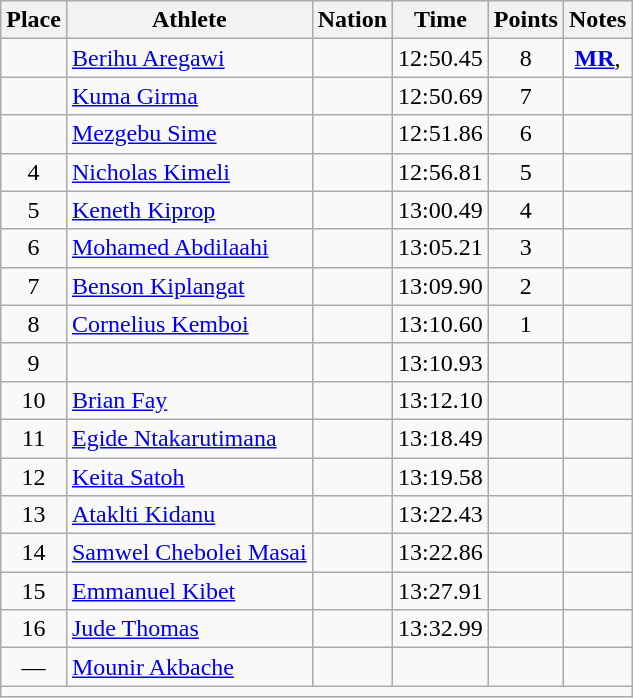<table class="wikitable mw-datatable sortable" style="text-align:center;">
<tr>
<th scope="col">Place</th>
<th scope="col">Athlete</th>
<th scope="col">Nation</th>
<th scope="col">Time</th>
<th scope="col">Points</th>
<th scope="col">Notes</th>
</tr>
<tr>
<td></td>
<td align="left"><a href='#'>Berihu Aregawi</a></td>
<td align="left"></td>
<td>12:50.45</td>
<td>8</td>
<td><strong><a href='#'>MR</a></strong>, </td>
</tr>
<tr>
<td></td>
<td align="left"><a href='#'>Kuma Girma</a></td>
<td align="left"></td>
<td>12:50.69</td>
<td>7</td>
<td></td>
</tr>
<tr>
<td></td>
<td align="left"><a href='#'>Mezgebu Sime</a></td>
<td align="left"></td>
<td>12:51.86</td>
<td>6</td>
<td></td>
</tr>
<tr>
<td>4</td>
<td align="left"><a href='#'>Nicholas Kimeli</a></td>
<td align="left"></td>
<td>12:56.81</td>
<td>5</td>
<td></td>
</tr>
<tr>
<td>5</td>
<td align="left"><a href='#'>Keneth Kiprop</a></td>
<td align="left"></td>
<td>13:00.49</td>
<td>4</td>
<td></td>
</tr>
<tr>
<td>6</td>
<td align="left"><a href='#'>Mohamed Abdilaahi</a></td>
<td align="left"></td>
<td>13:05.21</td>
<td>3</td>
<td></td>
</tr>
<tr>
<td>7</td>
<td align="left"><a href='#'>Benson Kiplangat</a></td>
<td align="left"></td>
<td>13:09.90</td>
<td>2</td>
<td></td>
</tr>
<tr>
<td>8</td>
<td align="left"><a href='#'>Cornelius Kemboi</a></td>
<td align="left"></td>
<td>13:10.60</td>
<td>1</td>
<td></td>
</tr>
<tr>
<td>9</td>
<td align="left"></td>
<td align="left"></td>
<td>13:10.93</td>
<td></td>
<td></td>
</tr>
<tr>
<td>10</td>
<td align="left"><a href='#'>Brian Fay</a></td>
<td align="left"></td>
<td>13:12.10</td>
<td></td>
<td></td>
</tr>
<tr>
<td>11</td>
<td align="left"><a href='#'>Egide Ntakarutimana</a></td>
<td align="left"></td>
<td>13:18.49</td>
<td></td>
<td></td>
</tr>
<tr>
<td>12</td>
<td align="left"><a href='#'>Keita Satoh</a></td>
<td align="left"></td>
<td>13:19.58</td>
<td></td>
<td></td>
</tr>
<tr>
<td>13</td>
<td align="left"><a href='#'>Ataklti Kidanu</a></td>
<td align="left"></td>
<td>13:22.43</td>
<td></td>
<td></td>
</tr>
<tr>
<td>14</td>
<td align="left"><a href='#'>Samwel Chebolei Masai</a></td>
<td align="left"></td>
<td>13:22.86</td>
<td></td>
<td></td>
</tr>
<tr>
<td>15</td>
<td align="left"><a href='#'>Emmanuel Kibet</a></td>
<td align="left"></td>
<td>13:27.91</td>
<td></td>
<td></td>
</tr>
<tr>
<td>16</td>
<td align="left"><a href='#'>Jude Thomas</a></td>
<td align="left"></td>
<td>13:32.99</td>
<td></td>
<td></td>
</tr>
<tr>
<td>—</td>
<td align="left"><a href='#'>Mounir Akbache</a></td>
<td align="left"></td>
<td></td>
<td></td>
<td></td>
</tr>
<tr class="sortbottom">
<td colspan="6"></td>
</tr>
</table>
